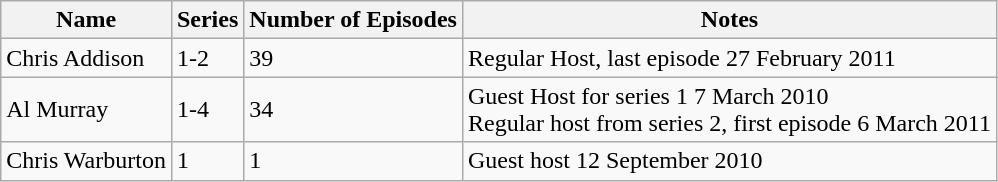<table class="wikitable">
<tr>
<th>Name</th>
<th>Series</th>
<th>Number of Episodes</th>
<th>Notes</th>
</tr>
<tr>
<td>Chris Addison</td>
<td>1-2</td>
<td>39</td>
<td>Regular Host, last episode 27 February 2011</td>
</tr>
<tr>
<td>Al Murray</td>
<td>1-4</td>
<td>34</td>
<td>Guest Host for series 1 7 March 2010<br>Regular host from series 2, first episode 6 March 2011</td>
</tr>
<tr>
<td>Chris Warburton</td>
<td>1</td>
<td>1</td>
<td>Guest host 12 September 2010</td>
</tr>
</table>
